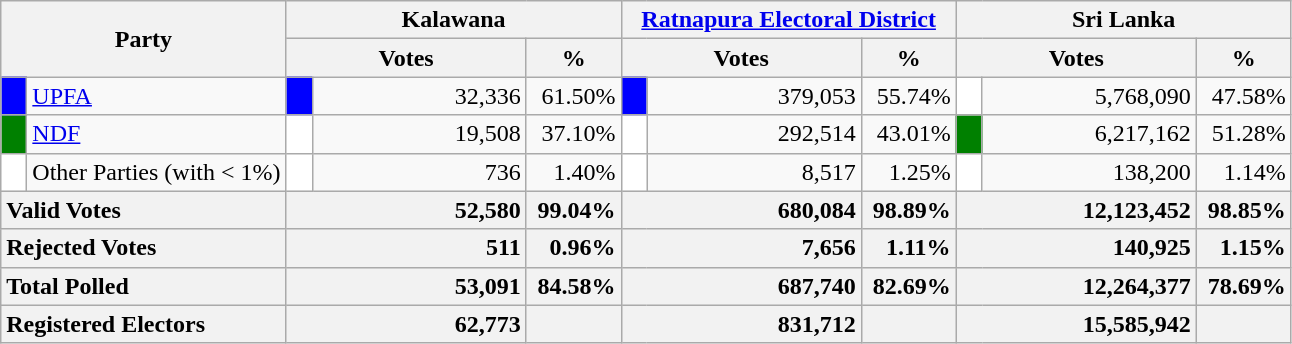<table class="wikitable">
<tr>
<th colspan="2" width="144px"rowspan="2">Party</th>
<th colspan="3" width="216px">Kalawana</th>
<th colspan="3" width="216px"><a href='#'>Ratnapura Electoral District</a></th>
<th colspan="3" width="216px">Sri Lanka</th>
</tr>
<tr>
<th colspan="2" width="144px">Votes</th>
<th>%</th>
<th colspan="2" width="144px">Votes</th>
<th>%</th>
<th colspan="2" width="144px">Votes</th>
<th>%</th>
</tr>
<tr>
<td style="background-color:blue;" width="10px"></td>
<td style="text-align:left;"><a href='#'>UPFA</a></td>
<td style="background-color:blue;" width="10px"></td>
<td style="text-align:right;">32,336</td>
<td style="text-align:right;">61.50%</td>
<td style="background-color:blue;" width="10px"></td>
<td style="text-align:right;">379,053</td>
<td style="text-align:right;">55.74%</td>
<td style="background-color:white;" width="10px"></td>
<td style="text-align:right;">5,768,090</td>
<td style="text-align:right;">47.58%</td>
</tr>
<tr>
<td style="background-color:green;" width="10px"></td>
<td style="text-align:left;"><a href='#'>NDF</a></td>
<td style="background-color:white;" width="10px"></td>
<td style="text-align:right;">19,508</td>
<td style="text-align:right;">37.10%</td>
<td style="background-color:white;" width="10px"></td>
<td style="text-align:right;">292,514</td>
<td style="text-align:right;">43.01%</td>
<td style="background-color:green;" width="10px"></td>
<td style="text-align:right;">6,217,162</td>
<td style="text-align:right;">51.28%</td>
</tr>
<tr>
<td style="background-color:white;" width="10px"></td>
<td style="text-align:left;">Other Parties (with < 1%)</td>
<td style="background-color:white;" width="10px"></td>
<td style="text-align:right;">736</td>
<td style="text-align:right;">1.40%</td>
<td style="background-color:white;" width="10px"></td>
<td style="text-align:right;">8,517</td>
<td style="text-align:right;">1.25%</td>
<td style="background-color:white;" width="10px"></td>
<td style="text-align:right;">138,200</td>
<td style="text-align:right;">1.14%</td>
</tr>
<tr>
<th colspan="2" width="144px"style="text-align:left;">Valid Votes</th>
<th style="text-align:right;"colspan="2" width="144px">52,580</th>
<th style="text-align:right;">99.04%</th>
<th style="text-align:right;"colspan="2" width="144px">680,084</th>
<th style="text-align:right;">98.89%</th>
<th style="text-align:right;"colspan="2" width="144px">12,123,452</th>
<th style="text-align:right;">98.85%</th>
</tr>
<tr>
<th colspan="2" width="144px"style="text-align:left;">Rejected Votes</th>
<th style="text-align:right;"colspan="2" width="144px">511</th>
<th style="text-align:right;">0.96%</th>
<th style="text-align:right;"colspan="2" width="144px">7,656</th>
<th style="text-align:right;">1.11%</th>
<th style="text-align:right;"colspan="2" width="144px">140,925</th>
<th style="text-align:right;">1.15%</th>
</tr>
<tr>
<th colspan="2" width="144px"style="text-align:left;">Total Polled</th>
<th style="text-align:right;"colspan="2" width="144px">53,091</th>
<th style="text-align:right;">84.58%</th>
<th style="text-align:right;"colspan="2" width="144px">687,740</th>
<th style="text-align:right;">82.69%</th>
<th style="text-align:right;"colspan="2" width="144px">12,264,377</th>
<th style="text-align:right;">78.69%</th>
</tr>
<tr>
<th colspan="2" width="144px"style="text-align:left;">Registered Electors</th>
<th style="text-align:right;"colspan="2" width="144px">62,773</th>
<th></th>
<th style="text-align:right;"colspan="2" width="144px">831,712</th>
<th></th>
<th style="text-align:right;"colspan="2" width="144px">15,585,942</th>
<th></th>
</tr>
</table>
